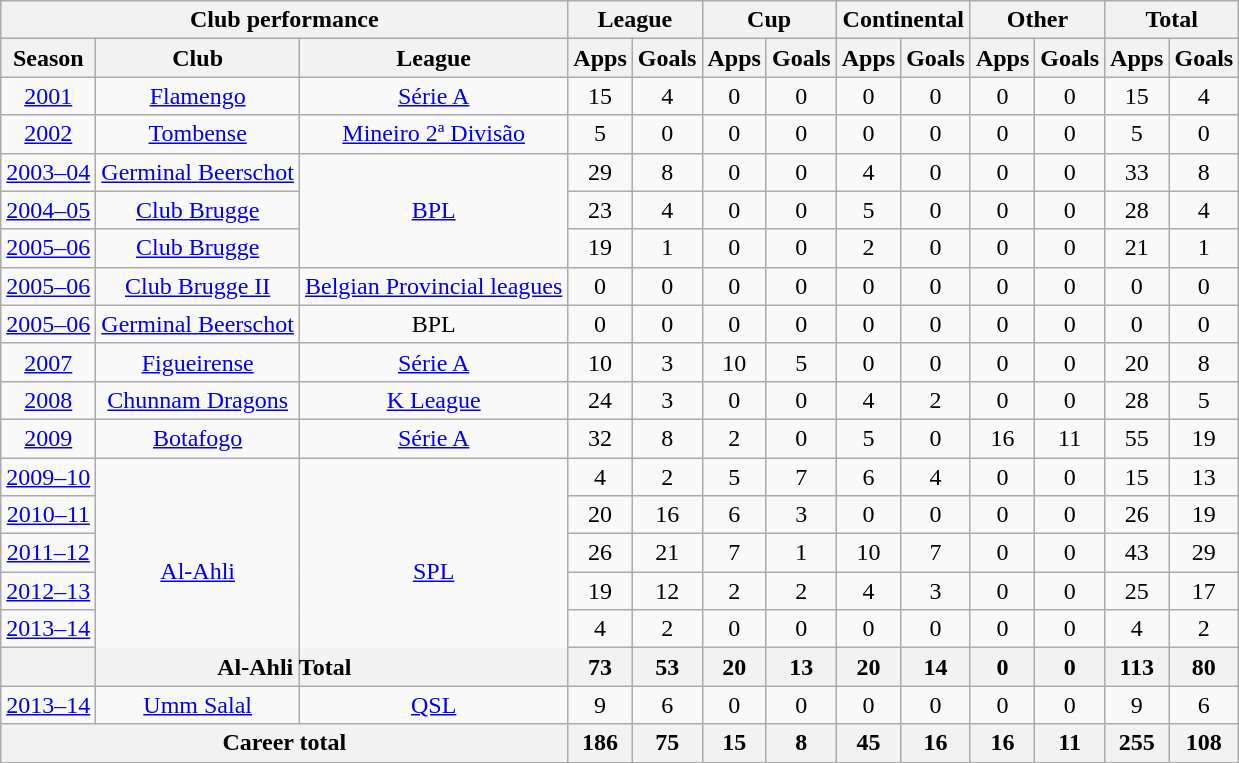<table class="wikitable" style="text-align: center;">
<tr>
<th colspan="3">Club performance</th>
<th colspan="2">League</th>
<th colspan="2">Cup</th>
<th colspan="2">Continental</th>
<th colspan="2">Other</th>
<th colspan="2">Total</th>
</tr>
<tr>
<th>Season</th>
<th>Club</th>
<th>League</th>
<th>Apps</th>
<th>Goals</th>
<th>Apps</th>
<th>Goals</th>
<th>Apps</th>
<th>Goals</th>
<th>Apps</th>
<th>Goals</th>
<th>Apps</th>
<th>Goals</th>
</tr>
<tr>
<td><a href='#'>2001</a></td>
<td><a href='#'>Flamengo</a></td>
<td><a href='#'>Série A</a></td>
<td>15</td>
<td>4</td>
<td>0</td>
<td>0</td>
<td>0</td>
<td>0</td>
<td>0</td>
<td>0</td>
<td>15</td>
<td>4</td>
</tr>
<tr>
<td><a href='#'>2002</a></td>
<td><a href='#'>Tombense</a></td>
<td><a href='#'>Mineiro 2ª Divisão</a></td>
<td>5</td>
<td>0</td>
<td>0</td>
<td>0</td>
<td>0</td>
<td>0</td>
<td>0</td>
<td>0</td>
<td>5</td>
<td>0</td>
</tr>
<tr>
<td><a href='#'>2003–04</a></td>
<td><a href='#'>Germinal Beerschot</a></td>
<td rowspan="3"><a href='#'>BPL</a></td>
<td>29</td>
<td>8</td>
<td>0</td>
<td>0</td>
<td>4</td>
<td>0</td>
<td>0</td>
<td>0</td>
<td>33</td>
<td>8</td>
</tr>
<tr>
<td><a href='#'>2004–05</a></td>
<td><a href='#'>Club Brugge</a></td>
<td>23</td>
<td>4</td>
<td>0</td>
<td>0</td>
<td>5</td>
<td>0</td>
<td>0</td>
<td>0</td>
<td>28</td>
<td>4</td>
</tr>
<tr>
<td><a href='#'>2005–06</a></td>
<td><a href='#'>Club Brugge</a></td>
<td>19</td>
<td>1</td>
<td>0</td>
<td>0</td>
<td>2</td>
<td>0</td>
<td>0</td>
<td>0</td>
<td>21</td>
<td>1</td>
</tr>
<tr>
<td><a href='#'>2005–06</a></td>
<td><a href='#'>Club Brugge II</a></td>
<td><a href='#'>Belgian Provincial leagues</a></td>
<td>0</td>
<td>0</td>
<td>0</td>
<td>0</td>
<td>0</td>
<td>0</td>
<td>0</td>
<td>0</td>
<td>0</td>
<td>0</td>
</tr>
<tr>
<td><a href='#'>2005–06</a></td>
<td><a href='#'>Germinal Beerschot</a></td>
<td>BPL</td>
<td>0</td>
<td>0</td>
<td>0</td>
<td>0</td>
<td>0</td>
<td>0</td>
<td>0</td>
<td>0</td>
<td>0</td>
<td>0</td>
</tr>
<tr>
<td><a href='#'>2007</a></td>
<td><a href='#'>Figueirense</a></td>
<td><a href='#'>Série A</a></td>
<td>10</td>
<td>3</td>
<td>10</td>
<td>5</td>
<td>0</td>
<td>0</td>
<td>0</td>
<td>0</td>
<td>20</td>
<td>8</td>
</tr>
<tr>
<td><a href='#'>2008</a></td>
<td><a href='#'>Chunnam Dragons</a></td>
<td><a href='#'>K League</a></td>
<td>24</td>
<td>3</td>
<td>0</td>
<td>0</td>
<td>4</td>
<td>2</td>
<td>0</td>
<td>0</td>
<td>28</td>
<td>5</td>
</tr>
<tr>
<td><a href='#'>2009</a></td>
<td><a href='#'>Botafogo</a></td>
<td><a href='#'>Série A</a></td>
<td>32</td>
<td>8</td>
<td>2</td>
<td>0</td>
<td>5</td>
<td>0</td>
<td>16</td>
<td>11</td>
<td>55</td>
<td>19</td>
</tr>
<tr>
<td><a href='#'>2009–10</a></td>
<td rowspan="6"><a href='#'>Al-Ahli</a></td>
<td rowspan="6"><a href='#'>SPL</a></td>
<td>4</td>
<td>2</td>
<td>5</td>
<td>7</td>
<td>6</td>
<td>4</td>
<td>0</td>
<td>0</td>
<td>15</td>
<td>13</td>
</tr>
<tr>
<td><a href='#'>2010–11</a></td>
<td>20</td>
<td>16</td>
<td>6</td>
<td>3</td>
<td>0</td>
<td>0</td>
<td>0</td>
<td>0</td>
<td>26</td>
<td>19</td>
</tr>
<tr>
<td><a href='#'>2011–12</a></td>
<td>26</td>
<td>21</td>
<td>7</td>
<td>1</td>
<td>10</td>
<td>7</td>
<td>0</td>
<td>0</td>
<td>43</td>
<td>29</td>
</tr>
<tr>
<td><a href='#'>2012–13</a></td>
<td>19</td>
<td>12</td>
<td>2</td>
<td>2</td>
<td>4</td>
<td>3</td>
<td>0</td>
<td>0</td>
<td>25</td>
<td>17</td>
</tr>
<tr>
<td><a href='#'>2013–14</a></td>
<td>4</td>
<td>2</td>
<td>0</td>
<td>0</td>
<td>0</td>
<td>0</td>
<td>0</td>
<td>0</td>
<td>4</td>
<td>2</td>
</tr>
<tr>
<th colspan="3">Al-Ahli Total</th>
<th>73</th>
<th>53</th>
<th>20</th>
<th>13</th>
<th>20</th>
<th>14</th>
<th>0</th>
<th>0</th>
<th>113</th>
<th>80</th>
</tr>
<tr>
<td><a href='#'>2013–14</a></td>
<td><a href='#'>Umm Salal</a></td>
<td><a href='#'>QSL</a></td>
<td>9</td>
<td>6</td>
<td>0</td>
<td>0</td>
<td>0</td>
<td>0</td>
<td>0</td>
<td>0</td>
<td>9</td>
<td>6</td>
</tr>
<tr>
<th colspan="3">Career total</th>
<th>186</th>
<th>75</th>
<th>15</th>
<th>8</th>
<th>45</th>
<th>16</th>
<th>16</th>
<th>11</th>
<th>255</th>
<th>108</th>
</tr>
</table>
